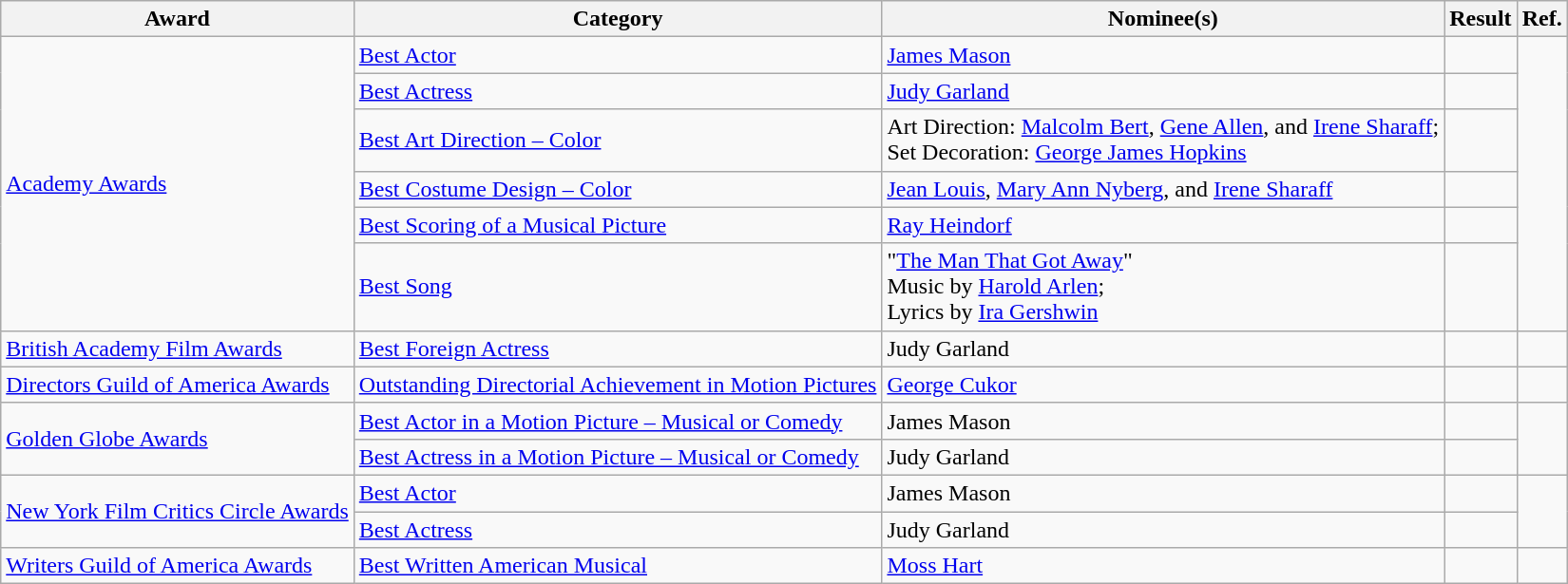<table class="wikitable plainrowheaders">
<tr>
<th>Award</th>
<th>Category</th>
<th>Nominee(s)</th>
<th>Result</th>
<th>Ref.</th>
</tr>
<tr>
<td rowspan="6"><a href='#'>Academy Awards</a></td>
<td><a href='#'>Best Actor</a></td>
<td><a href='#'>James Mason</a></td>
<td></td>
<td align="center" rowspan="6"></td>
</tr>
<tr>
<td><a href='#'>Best Actress</a></td>
<td><a href='#'>Judy Garland</a></td>
<td></td>
</tr>
<tr>
<td><a href='#'>Best Art Direction – Color</a></td>
<td>Art Direction: <a href='#'>Malcolm Bert</a>, <a href='#'>Gene Allen</a>, and <a href='#'>Irene Sharaff</a>; <br> Set Decoration: <a href='#'>George James Hopkins</a></td>
<td></td>
</tr>
<tr>
<td><a href='#'>Best Costume Design – Color</a></td>
<td><a href='#'>Jean Louis</a>, <a href='#'>Mary Ann Nyberg</a>, and <a href='#'>Irene Sharaff</a></td>
<td></td>
</tr>
<tr>
<td><a href='#'>Best Scoring of a Musical Picture</a></td>
<td><a href='#'>Ray Heindorf</a></td>
<td></td>
</tr>
<tr>
<td><a href='#'>Best Song</a></td>
<td>"<a href='#'>The Man That Got Away</a>" <br> Music by <a href='#'>Harold Arlen</a>; <br> Lyrics by <a href='#'>Ira Gershwin</a></td>
<td></td>
</tr>
<tr>
<td><a href='#'>British Academy Film Awards</a></td>
<td><a href='#'>Best Foreign Actress</a></td>
<td>Judy Garland</td>
<td></td>
<td align="center"></td>
</tr>
<tr>
<td><a href='#'>Directors Guild of America Awards</a></td>
<td><a href='#'>Outstanding Directorial Achievement in Motion Pictures</a></td>
<td><a href='#'>George Cukor</a></td>
<td></td>
<td align="center"></td>
</tr>
<tr>
<td rowspan="2"><a href='#'>Golden Globe Awards</a></td>
<td><a href='#'>Best Actor in a Motion Picture – Musical or Comedy</a></td>
<td>James Mason</td>
<td></td>
<td align="center" rowspan="2"></td>
</tr>
<tr>
<td><a href='#'>Best Actress in a Motion Picture – Musical or Comedy</a></td>
<td>Judy Garland</td>
<td></td>
</tr>
<tr>
<td rowspan="2"><a href='#'>New York Film Critics Circle Awards</a></td>
<td><a href='#'>Best Actor</a></td>
<td>James Mason</td>
<td></td>
<td align="center" rowspan="2"></td>
</tr>
<tr>
<td><a href='#'>Best Actress</a></td>
<td>Judy Garland</td>
<td></td>
</tr>
<tr>
<td><a href='#'>Writers Guild of America Awards</a></td>
<td><a href='#'>Best Written American Musical</a></td>
<td><a href='#'>Moss Hart</a></td>
<td></td>
<td align="center"></td>
</tr>
</table>
